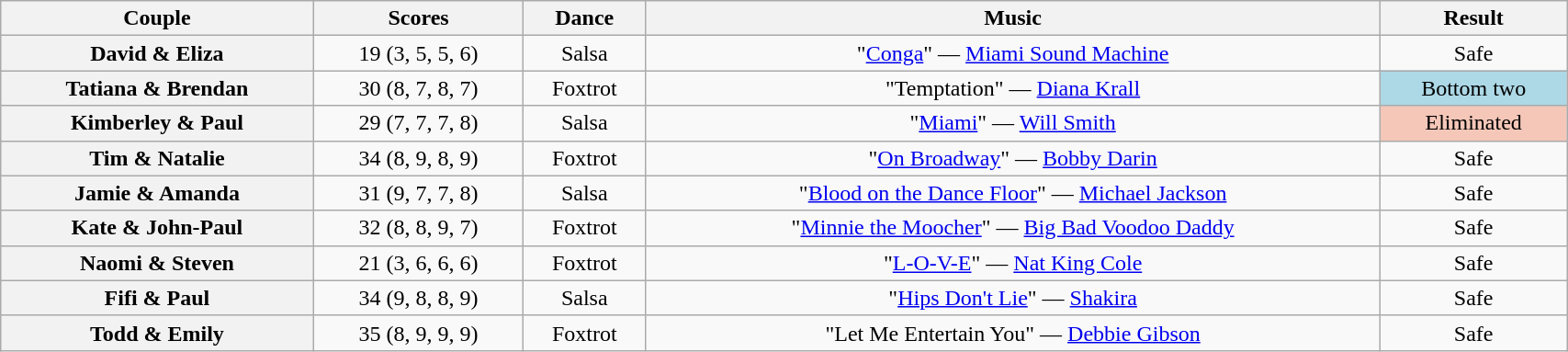<table class="wikitable sortable" style="text-align:center; width: 90%">
<tr>
<th scope="col">Couple</th>
<th scope="col">Scores</th>
<th scope="col">Dance</th>
<th scope="col" class="unsortable">Music</th>
<th scope="col" class="unsortable">Result</th>
</tr>
<tr>
<th scope="row">David & Eliza</th>
<td>19 (3, 5, 5, 6)</td>
<td>Salsa</td>
<td>"<a href='#'>Conga</a>" — <a href='#'>Miami Sound Machine</a></td>
<td>Safe</td>
</tr>
<tr>
<th scope="row">Tatiana & Brendan</th>
<td>30 (8, 7, 8, 7)</td>
<td>Foxtrot</td>
<td>"Temptation" — <a href='#'>Diana Krall</a></td>
<td bgcolor="lightblue">Bottom two</td>
</tr>
<tr>
<th scope="row">Kimberley & Paul</th>
<td>29 (7, 7, 7, 8)</td>
<td>Salsa</td>
<td>"<a href='#'>Miami</a>" — <a href='#'>Will Smith</a></td>
<td bgcolor="f4c7b8">Eliminated</td>
</tr>
<tr>
<th scope="row">Tim & Natalie</th>
<td>34 (8, 9, 8, 9)</td>
<td>Foxtrot</td>
<td>"<a href='#'>On Broadway</a>" — <a href='#'>Bobby Darin</a></td>
<td>Safe</td>
</tr>
<tr>
<th scope="row">Jamie & Amanda</th>
<td>31 (9, 7, 7, 8)</td>
<td>Salsa</td>
<td>"<a href='#'>Blood on the Dance Floor</a>" — <a href='#'>Michael Jackson</a></td>
<td>Safe</td>
</tr>
<tr>
<th scope="row">Kate & John-Paul</th>
<td>32 (8, 8, 9, 7)</td>
<td>Foxtrot</td>
<td>"<a href='#'>Minnie the Moocher</a>" — <a href='#'>Big Bad Voodoo Daddy</a></td>
<td>Safe</td>
</tr>
<tr>
<th scope="row">Naomi & Steven</th>
<td>21 (3, 6, 6, 6)</td>
<td>Foxtrot</td>
<td>"<a href='#'>L-O-V-E</a>" — <a href='#'>Nat King Cole</a></td>
<td>Safe</td>
</tr>
<tr>
<th scope="row">Fifi & Paul</th>
<td>34 (9, 8, 8, 9)</td>
<td>Salsa</td>
<td>"<a href='#'>Hips Don't Lie</a>" — <a href='#'>Shakira</a></td>
<td>Safe</td>
</tr>
<tr>
<th scope="row">Todd & Emily</th>
<td>35 (8, 9, 9, 9)</td>
<td>Foxtrot</td>
<td>"Let Me Entertain You" — <a href='#'>Debbie Gibson</a></td>
<td>Safe</td>
</tr>
</table>
